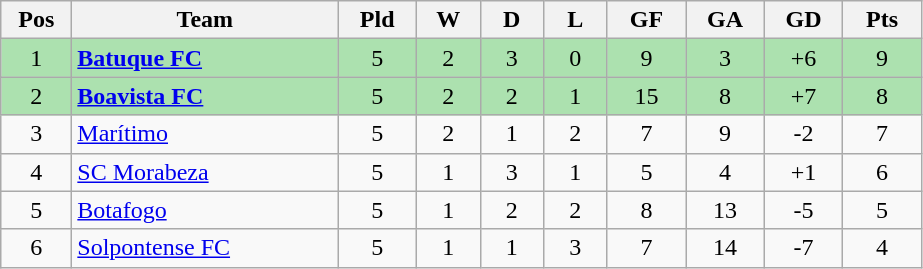<table class="wikitable" style="text-align: center;">
<tr>
<th style="width: 40px;">Pos</th>
<th style="width: 170px;">Team</th>
<th style="width: 45px;">Pld</th>
<th style="width: 35px;">W</th>
<th style="width: 35px;">D</th>
<th style="width: 35px;">L</th>
<th style="width: 45px;">GF</th>
<th style="width: 45px;">GA</th>
<th style="width: 45px;">GD</th>
<th style="width: 45px;">Pts</th>
</tr>
<tr style="background:#ACE1AF;">
<td>1</td>
<td style="text-align: left;"><strong><a href='#'>Batuque FC</a></strong></td>
<td>5</td>
<td>2</td>
<td>3</td>
<td>0</td>
<td>9</td>
<td>3</td>
<td>+6</td>
<td>9</td>
</tr>
<tr style="background:#ACE1AF;">
<td>2</td>
<td style="text-align: left;"><strong><a href='#'>Boavista FC</a></strong></td>
<td>5</td>
<td>2</td>
<td>2</td>
<td>1</td>
<td>15</td>
<td>8</td>
<td>+7</td>
<td>8</td>
</tr>
<tr>
<td>3</td>
<td style="text-align: left;"><a href='#'>Marítimo</a></td>
<td>5</td>
<td>2</td>
<td>1</td>
<td>2</td>
<td>7</td>
<td>9</td>
<td>-2</td>
<td>7</td>
</tr>
<tr>
<td>4</td>
<td style="text-align: left;"><a href='#'>SC Morabeza</a></td>
<td>5</td>
<td>1</td>
<td>3</td>
<td>1</td>
<td>5</td>
<td>4</td>
<td>+1</td>
<td>6</td>
</tr>
<tr>
<td>5</td>
<td style="text-align: left;"><a href='#'>Botafogo</a></td>
<td>5</td>
<td>1</td>
<td>2</td>
<td>2</td>
<td>8</td>
<td>13</td>
<td>-5</td>
<td>5</td>
</tr>
<tr>
<td>6</td>
<td style="text-align: left;"><a href='#'>Solpontense FC</a></td>
<td>5</td>
<td>1</td>
<td>1</td>
<td>3</td>
<td>7</td>
<td>14</td>
<td>-7</td>
<td>4</td>
</tr>
</table>
